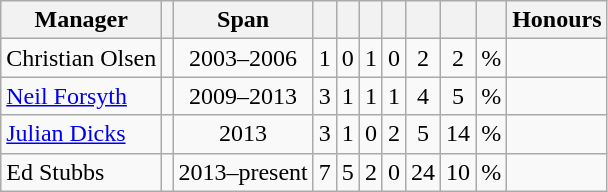<table class="wikitable sortable" style="text-align: center;">
<tr>
<th>Manager</th>
<th></th>
<th>Span</th>
<th></th>
<th></th>
<th></th>
<th></th>
<th></th>
<th></th>
<th></th>
<th class="unsortable">Honours</th>
</tr>
<tr>
<td style="text-align: left;">Christian Olsen</td>
<td></td>
<td>2003–2006</td>
<td>1</td>
<td>0</td>
<td>1</td>
<td>0</td>
<td>2</td>
<td>2</td>
<td>%</td>
<td></td>
</tr>
<tr>
<td style="text-align: left;"><a href='#'>Neil Forsyth</a></td>
<td></td>
<td>2009–2013</td>
<td>3</td>
<td>1</td>
<td>1</td>
<td>1</td>
<td>4</td>
<td>5</td>
<td>%</td>
<td></td>
</tr>
<tr>
<td style="text-align: left;"><a href='#'>Julian Dicks</a></td>
<td></td>
<td>2013</td>
<td>3</td>
<td>1</td>
<td>0</td>
<td>2</td>
<td>5</td>
<td>14</td>
<td>%</td>
<td></td>
</tr>
<tr>
<td style="text-align: left;">Ed Stubbs</td>
<td></td>
<td>2013–present</td>
<td>7</td>
<td>5</td>
<td>2</td>
<td>0</td>
<td>24</td>
<td>10</td>
<td>%</td>
<td></td>
</tr>
</table>
